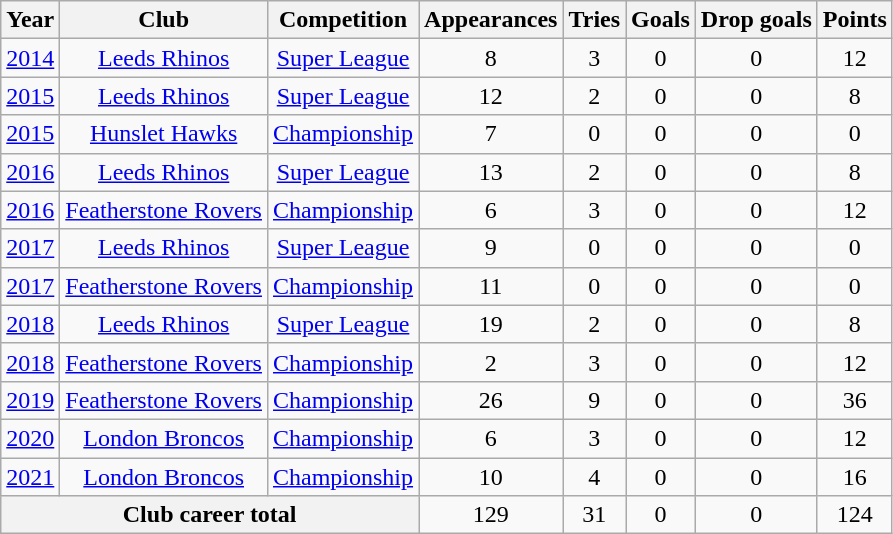<table class=wikitable style="text-align: center;">
<tr>
<th>Year</th>
<th>Club</th>
<th>Competition</th>
<th>Appearances</th>
<th>Tries</th>
<th>Goals</th>
<th>Drop goals</th>
<th>Points</th>
</tr>
<tr>
<td><a href='#'>2014</a></td>
<td> <a href='#'>Leeds Rhinos</a></td>
<td><a href='#'>Super League</a></td>
<td>8</td>
<td>3</td>
<td>0</td>
<td>0</td>
<td>12</td>
</tr>
<tr>
<td><a href='#'>2015</a></td>
<td> <a href='#'>Leeds Rhinos</a></td>
<td><a href='#'>Super League</a></td>
<td>12</td>
<td>2</td>
<td>0</td>
<td>0</td>
<td>8</td>
</tr>
<tr>
<td><a href='#'>2015</a></td>
<td> <a href='#'>Hunslet Hawks</a></td>
<td><a href='#'>Championship</a></td>
<td>7</td>
<td>0</td>
<td>0</td>
<td>0</td>
<td>0</td>
</tr>
<tr>
<td><a href='#'>2016</a></td>
<td> <a href='#'>Leeds Rhinos</a></td>
<td><a href='#'>Super League</a></td>
<td>13</td>
<td>2</td>
<td>0</td>
<td>0</td>
<td>8</td>
</tr>
<tr>
<td><a href='#'>2016</a></td>
<td> <a href='#'>Featherstone Rovers</a></td>
<td><a href='#'>Championship</a></td>
<td>6</td>
<td>3</td>
<td>0</td>
<td>0</td>
<td>12</td>
</tr>
<tr>
<td><a href='#'>2017</a></td>
<td> <a href='#'>Leeds Rhinos</a></td>
<td><a href='#'>Super League</a></td>
<td>9</td>
<td>0</td>
<td>0</td>
<td>0</td>
<td>0</td>
</tr>
<tr>
<td><a href='#'>2017</a></td>
<td> <a href='#'>Featherstone Rovers</a></td>
<td><a href='#'>Championship</a></td>
<td>11</td>
<td>0</td>
<td>0</td>
<td>0</td>
<td>0</td>
</tr>
<tr>
<td><a href='#'>2018</a></td>
<td> <a href='#'>Leeds Rhinos</a></td>
<td><a href='#'>Super League</a></td>
<td>19</td>
<td>2</td>
<td>0</td>
<td>0</td>
<td>8</td>
</tr>
<tr>
<td><a href='#'>2018</a></td>
<td> <a href='#'>Featherstone Rovers</a></td>
<td><a href='#'>Championship</a></td>
<td>2</td>
<td>3</td>
<td>0</td>
<td>0</td>
<td>12</td>
</tr>
<tr>
<td><a href='#'>2019</a></td>
<td> <a href='#'>Featherstone Rovers</a></td>
<td><a href='#'>Championship</a></td>
<td>26</td>
<td>9</td>
<td>0</td>
<td>0</td>
<td>36</td>
</tr>
<tr>
<td><a href='#'>2020</a></td>
<td> <a href='#'>London Broncos</a></td>
<td><a href='#'>Championship</a></td>
<td>6</td>
<td>3</td>
<td>0</td>
<td>0</td>
<td>12</td>
</tr>
<tr>
<td><a href='#'>2021</a></td>
<td> <a href='#'>London Broncos</a></td>
<td><a href='#'>Championship</a></td>
<td>10</td>
<td>4</td>
<td>0</td>
<td>0</td>
<td>16</td>
</tr>
<tr>
<th colspan=3>Club career total </th>
<td>129</td>
<td>31</td>
<td>0</td>
<td>0</td>
<td>124</td>
</tr>
</table>
